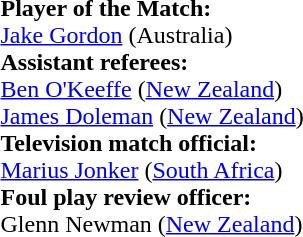<table width=100%>
<tr>
<td><br><strong>Player of the Match:</strong>
<br><a href='#'>Jake Gordon</a> (Australia)<br><strong>Assistant referees:</strong>
<br><a href='#'>Ben O'Keeffe</a> (<a href='#'>New Zealand</a>)
<br><a href='#'>James Doleman</a> (<a href='#'>New Zealand</a>)
<br><strong>Television match official:</strong>
<br><a href='#'>Marius Jonker</a> (<a href='#'>South Africa</a>)
<br><strong>Foul play review officer:</strong>
<br>Glenn Newman (<a href='#'>New Zealand</a>)</td>
</tr>
</table>
